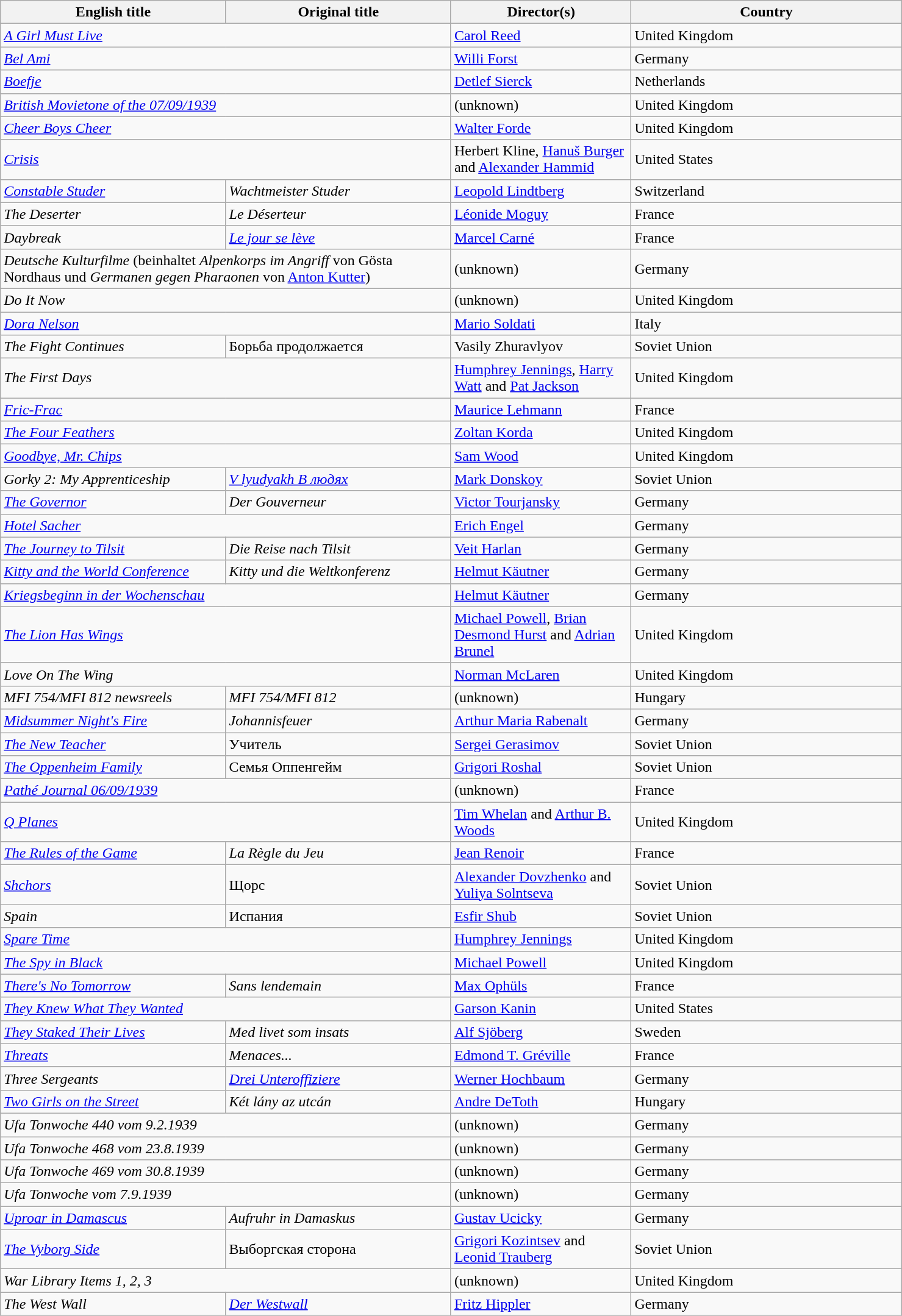<table class="wikitable" width="78%" cellpadding="5">
<tr>
<th width="25%">English title</th>
<th width="25%">Original title</th>
<th width="20%">Director(s)</th>
<th width="30%">Country</th>
</tr>
<tr>
<td colspan="2"><em><a href='#'>A Girl Must Live</a></em></td>
<td><a href='#'>Carol Reed</a></td>
<td>United Kingdom</td>
</tr>
<tr>
<td colspan="2"><em><a href='#'>Bel Ami</a></em></td>
<td><a href='#'>Willi Forst</a></td>
<td>Germany</td>
</tr>
<tr>
<td colspan="2"><em><a href='#'>Boefje</a></em></td>
<td><a href='#'>Detlef Sierck</a></td>
<td>Netherlands</td>
</tr>
<tr>
<td colspan="2"><em><a href='#'>British Movietone of the 07/09/1939</a></em></td>
<td>(unknown)</td>
<td>United Kingdom</td>
</tr>
<tr>
<td colspan="2"><em><a href='#'>Cheer Boys Cheer</a></em></td>
<td><a href='#'>Walter Forde</a></td>
<td>United Kingdom</td>
</tr>
<tr>
<td colspan="2"><em><a href='#'>Crisis</a></em></td>
<td>Herbert Kline, <a href='#'>Hanuš Burger</a> and <a href='#'>Alexander Hammid</a></td>
<td>United States</td>
</tr>
<tr>
<td><em><a href='#'>Constable Studer</a></em></td>
<td><em>Wachtmeister Studer</em></td>
<td><a href='#'>Leopold Lindtberg</a></td>
<td>Switzerland</td>
</tr>
<tr>
<td><em>The Deserter</em></td>
<td><em>Le Déserteur</em></td>
<td><a href='#'>Léonide Moguy</a></td>
<td>France</td>
</tr>
<tr>
<td><em>Daybreak</em></td>
<td><em><a href='#'>Le jour se lève</a></em></td>
<td><a href='#'>Marcel Carné</a></td>
<td>France</td>
</tr>
<tr>
<td colspan="2"><em>Deutsche Kulturfilme</em> (beinhaltet <em>Alpenkorps im Angriff</em> von Gösta Nordhaus und <em>Germanen gegen Pharaonen</em> von <a href='#'>Anton Kutter</a>)</td>
<td>(unknown)</td>
<td>Germany</td>
</tr>
<tr>
<td colspan="2"><em>Do It Now</em></td>
<td>(unknown)</td>
<td>United Kingdom</td>
</tr>
<tr>
<td colspan="2"><em><a href='#'>Dora Nelson</a></em></td>
<td><a href='#'>Mario Soldati</a></td>
<td>Italy</td>
</tr>
<tr>
<td><em>The Fight Continues</em></td>
<td>Борьба продолжается</td>
<td>Vasily Zhuravlyov</td>
<td>Soviet Union</td>
</tr>
<tr>
<td colspan="2"><em>The First Days</em></td>
<td><a href='#'>Humphrey Jennings</a>, <a href='#'>Harry Watt</a> and <a href='#'>Pat Jackson</a></td>
<td>United Kingdom</td>
</tr>
<tr>
<td colspan="2"><em><a href='#'>Fric-Frac</a></em></td>
<td><a href='#'>Maurice Lehmann</a></td>
<td>France</td>
</tr>
<tr>
<td colspan="2"><em><a href='#'>The Four Feathers</a></em></td>
<td><a href='#'>Zoltan Korda</a></td>
<td>United Kingdom</td>
</tr>
<tr>
<td colspan="2"><em><a href='#'>Goodbye, Mr. Chips</a></em></td>
<td><a href='#'>Sam Wood</a></td>
<td>United Kingdom</td>
</tr>
<tr>
<td><em>Gorky 2: My Apprenticeship</em></td>
<td><em><a href='#'>V lyudyakh В людях</a></em></td>
<td><a href='#'>Mark Donskoy</a></td>
<td>Soviet Union</td>
</tr>
<tr>
<td><em><a href='#'>The Governor</a></em></td>
<td><em>Der Gouverneur</em></td>
<td><a href='#'>Victor Tourjansky</a></td>
<td>Germany</td>
</tr>
<tr>
<td colspan="2"><em><a href='#'>Hotel Sacher</a></em></td>
<td><a href='#'>Erich Engel</a></td>
<td>Germany</td>
</tr>
<tr>
<td><em><a href='#'>The Journey to Tilsit</a></em></td>
<td><em>Die Reise nach Tilsit</em></td>
<td><a href='#'>Veit Harlan</a></td>
<td>Germany</td>
</tr>
<tr>
<td><em><a href='#'>Kitty and the World Conference</a></em></td>
<td><em>Kitty und die Weltkonferenz</em></td>
<td><a href='#'>Helmut Käutner</a></td>
<td>Germany</td>
</tr>
<tr>
<td colspan="2"><em><a href='#'>Kriegsbeginn in der Wochenschau</a></em></td>
<td><a href='#'>Helmut Käutner</a></td>
<td>Germany</td>
</tr>
<tr>
<td colspan="2"><em><a href='#'>The Lion Has Wings</a></em></td>
<td><a href='#'>Michael Powell</a>, <a href='#'>Brian Desmond Hurst</a> and <a href='#'>Adrian Brunel</a></td>
<td>United Kingdom</td>
</tr>
<tr>
<td colspan="2"><em>Love On The Wing</em></td>
<td><a href='#'>Norman McLaren</a></td>
<td>United Kingdom</td>
</tr>
<tr>
<td><em>MFI 754/MFI 812 newsreels</em></td>
<td><em>MFI 754/MFI 812</em></td>
<td>(unknown)</td>
<td>Hungary</td>
</tr>
<tr>
<td><em><a href='#'>Midsummer Night's Fire</a></em></td>
<td><em>Johannisfeuer</em></td>
<td><a href='#'>Arthur Maria Rabenalt</a></td>
<td>Germany</td>
</tr>
<tr>
<td><em><a href='#'>The New Teacher</a></em></td>
<td>Учитель</td>
<td><a href='#'>Sergei Gerasimov</a></td>
<td>Soviet Union</td>
</tr>
<tr>
<td><em><a href='#'>The Oppenheim Family</a></em></td>
<td>Семья Оппенгейм</td>
<td><a href='#'>Grigori Roshal</a></td>
<td>Soviet Union</td>
</tr>
<tr>
<td colspan="2"><em><a href='#'>Pathé Journal 06/09/1939</a></em></td>
<td>(unknown)</td>
<td>France</td>
</tr>
<tr>
<td colspan="2"><em><a href='#'>Q Planes</a></em></td>
<td><a href='#'>Tim Whelan</a> and <a href='#'>Arthur B. Woods</a></td>
<td>United Kingdom</td>
</tr>
<tr>
<td><em><a href='#'>The Rules of the Game</a></em></td>
<td><em>La Règle du Jeu</em></td>
<td><a href='#'>Jean Renoir</a></td>
<td>France</td>
</tr>
<tr>
<td><em><a href='#'>Shchors</a></em></td>
<td>Щорс</td>
<td><a href='#'>Alexander Dovzhenko</a> and <a href='#'>Yuliya Solntseva</a></td>
<td>Soviet Union</td>
</tr>
<tr>
<td><em>Spain</em></td>
<td>Испания</td>
<td><a href='#'>Esfir Shub</a></td>
<td>Soviet Union</td>
</tr>
<tr>
<td colspan="2"><em><a href='#'>Spare Time</a></em></td>
<td><a href='#'>Humphrey Jennings</a></td>
<td>United Kingdom</td>
</tr>
<tr>
<td colspan="2"><em><a href='#'>The Spy in Black</a></em></td>
<td><a href='#'>Michael Powell</a></td>
<td>United Kingdom</td>
</tr>
<tr>
<td><em><a href='#'>There's No Tomorrow</a></em></td>
<td><em>Sans lendemain</em></td>
<td><a href='#'>Max Ophüls</a></td>
<td>France</td>
</tr>
<tr>
<td colspan="2"><em><a href='#'>They Knew What They Wanted</a></em></td>
<td><a href='#'>Garson Kanin</a></td>
<td>United States</td>
</tr>
<tr>
<td><em><a href='#'>They Staked Their Lives</a></em></td>
<td><em>Med livet som insats</em></td>
<td><a href='#'>Alf Sjöberg</a></td>
<td>Sweden</td>
</tr>
<tr>
<td><em><a href='#'>Threats</a></em></td>
<td><em>Menaces...</em></td>
<td><a href='#'>Edmond T. Gréville</a></td>
<td>France</td>
</tr>
<tr>
<td><em>Three Sergeants</em></td>
<td><em><a href='#'>Drei Unteroffiziere</a></em></td>
<td><a href='#'>Werner Hochbaum</a></td>
<td>Germany</td>
</tr>
<tr>
<td><em><a href='#'>Two Girls on the Street</a></em></td>
<td><em>Két lány az utcán</em></td>
<td><a href='#'>Andre DeToth</a></td>
<td>Hungary</td>
</tr>
<tr>
<td colspan="2"><em>Ufa Tonwoche 440 vom 9.2.1939</em></td>
<td>(unknown)</td>
<td>Germany</td>
</tr>
<tr>
<td colspan="2"><em>Ufa Tonwoche 468 vom 23.8.1939</em></td>
<td>(unknown)</td>
<td>Germany</td>
</tr>
<tr>
<td colspan="2"><em>Ufa Tonwoche 469 vom 30.8.1939</em></td>
<td>(unknown)</td>
<td>Germany</td>
</tr>
<tr>
<td colspan="2"><em>Ufa Tonwoche vom 7.9.1939</em></td>
<td>(unknown)</td>
<td>Germany</td>
</tr>
<tr>
<td><em><a href='#'>Uproar in Damascus</a></em></td>
<td><em>Aufruhr in Damaskus</em></td>
<td><a href='#'>Gustav Ucicky</a></td>
<td>Germany</td>
</tr>
<tr>
<td><em><a href='#'>The Vyborg Side</a></em></td>
<td>Выборгская сторона</td>
<td><a href='#'>Grigori Kozintsev</a> and <a href='#'>Leonid Trauberg</a></td>
<td>Soviet Union</td>
</tr>
<tr>
<td colspan="2"><em>War Library Items 1, 2, 3</em></td>
<td>(unknown)</td>
<td>United Kingdom</td>
</tr>
<tr>
<td><em>The West Wall</em></td>
<td><em><a href='#'>Der Westwall</a></em></td>
<td><a href='#'>Fritz Hippler</a></td>
<td>Germany</td>
</tr>
</table>
